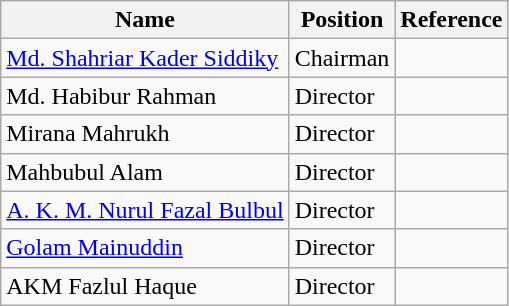<table class="wikitable">
<tr>
<th>Name</th>
<th>Position</th>
<th>Reference</th>
</tr>
<tr>
<td><a href='#'>Md. Shahriar Kader Siddiky</a></td>
<td>Chairman</td>
<td></td>
</tr>
<tr>
<td>Md. Habibur Rahman</td>
<td>Director</td>
<td></td>
</tr>
<tr>
<td>Mirana Mahrukh</td>
<td>Director</td>
<td></td>
</tr>
<tr>
<td>Mahbubul Alam</td>
<td>Director</td>
<td></td>
</tr>
<tr>
<td><a href='#'>A. K. M. Nurul Fazal Bulbul</a></td>
<td>Director</td>
<td></td>
</tr>
<tr>
<td><a href='#'>Golam Mainuddin</a></td>
<td>Director</td>
<td></td>
</tr>
<tr>
<td>AKM Fazlul Haque</td>
<td>Director</td>
<td></td>
</tr>
</table>
